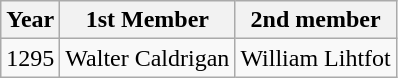<table class="wikitable">
<tr>
<th>Year</th>
<th>1st Member</th>
<th>2nd member</th>
</tr>
<tr>
<td>1295</td>
<td>Walter Caldrigan</td>
<td>William Lihtfot</td>
</tr>
</table>
